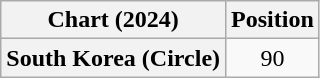<table class="wikitable plainrowheaders" style="text-align:center">
<tr>
<th scope="col">Chart (2024)</th>
<th scope="col">Position</th>
</tr>
<tr>
<th scope="row">South Korea (Circle)</th>
<td>90</td>
</tr>
</table>
